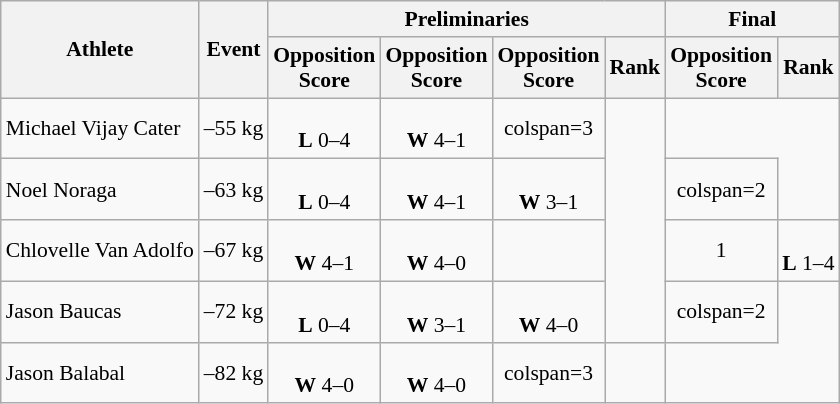<table class="wikitable" style="font-size:90%">
<tr>
<th rowspan=2>Athlete</th>
<th rowspan=2>Event</th>
<th colspan=4>Preliminaries</th>
<th colspan=2>Final</th>
</tr>
<tr style="font-size:95">
<th>Opposition<br>Score</th>
<th>Opposition<br>Score</th>
<th>Opposition<br>Score</th>
<th>Rank</th>
<th>Opposition<br>Score</th>
<th>Rank</th>
</tr>
<tr align=center>
<td align=left>Michael Vijay Cater</td>
<td align=left>–55 kg</td>
<td><br><strong>L</strong> 0–4</td>
<td><br><strong>W</strong> 4–1</td>
<td>colspan=3 </td>
<td rowspan=4></td>
</tr>
<tr align=center>
<td align=left>Noel Noraga</td>
<td align=left>–63 kg</td>
<td><br><strong>L</strong> 0–4</td>
<td><br><strong>W</strong> 4–1</td>
<td><br><strong>W</strong> 3–1</td>
<td>colspan=2 </td>
</tr>
<tr align=center>
<td align=left>Chlovelle Van Adolfo</td>
<td align=left>–67 kg</td>
<td><br><strong>W</strong> 4–1</td>
<td><br><strong>W</strong> 4–0</td>
<td></td>
<td>1</td>
<td><br><strong>L</strong> 1–4</td>
</tr>
<tr align=center>
<td align=left>Jason Baucas</td>
<td align=left>–72 kg</td>
<td><br><strong>L</strong> 0–4</td>
<td><br><strong>W</strong> 3–1</td>
<td><br><strong>W</strong> 4–0</td>
<td>colspan=2 </td>
</tr>
<tr align=center>
<td align=left>Jason Balabal</td>
<td align=left>–82 kg</td>
<td><br><strong>W</strong> 4–0</td>
<td><br><strong>W</strong> 4–0</td>
<td>colspan=3 </td>
<td></td>
</tr>
</table>
